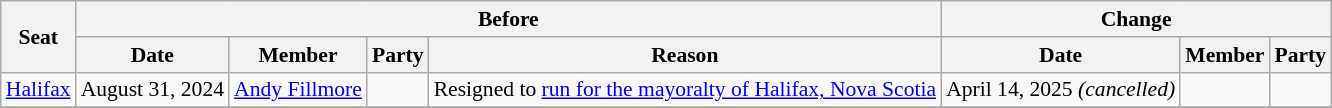<table class="wikitable"  style="font-size:90%;">
<tr>
<th rowspan="2">Seat</th>
<th colspan="4">Before</th>
<th colspan="3">Change</th>
</tr>
<tr>
<th>Date</th>
<th>Member</th>
<th>Party</th>
<th>Reason</th>
<th>Date</th>
<th>Member</th>
<th>Party</th>
</tr>
<tr>
<td><a href='#'>Halifax</a></td>
<td>August 31, 2024</td>
<td><a href='#'>Andy Fillmore</a></td>
<td></td>
<td>Resigned to <a href='#'>run for the mayoralty of Halifax, Nova Scotia</a></td>
<td>April 14, 2025 <em>(cancelled)</em></td>
<td></td>
<td></td>
</tr>
<tr>
</tr>
</table>
